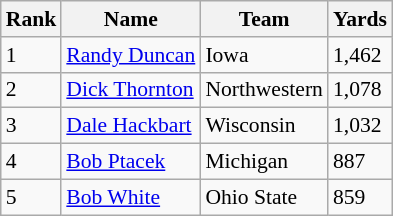<table class="wikitable" style="font-size: 90%">
<tr>
<th>Rank</th>
<th>Name</th>
<th>Team</th>
<th>Yards</th>
</tr>
<tr>
<td>1</td>
<td><a href='#'>Randy Duncan</a></td>
<td>Iowa</td>
<td>1,462</td>
</tr>
<tr>
<td>2</td>
<td><a href='#'>Dick Thornton</a></td>
<td>Northwestern</td>
<td>1,078</td>
</tr>
<tr>
<td>3</td>
<td><a href='#'>Dale Hackbart</a></td>
<td>Wisconsin</td>
<td>1,032</td>
</tr>
<tr>
<td>4</td>
<td><a href='#'>Bob Ptacek</a></td>
<td>Michigan</td>
<td>887</td>
</tr>
<tr>
<td>5</td>
<td><a href='#'>Bob White</a></td>
<td>Ohio State</td>
<td>859</td>
</tr>
</table>
